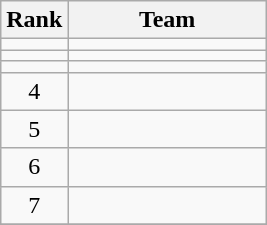<table class=wikitable style="text-align:center;">
<tr>
<th>Rank</th>
<th width=125>Team</th>
</tr>
<tr>
<td></td>
<td align=left></td>
</tr>
<tr>
<td></td>
<td align=left></td>
</tr>
<tr>
<td></td>
<td align=left></td>
</tr>
<tr>
<td>4</td>
<td align=left></td>
</tr>
<tr>
<td>5</td>
<td align=left></td>
</tr>
<tr>
<td>6</td>
<td align=left></td>
</tr>
<tr>
<td>7</td>
<td align=left></td>
</tr>
<tr>
</tr>
</table>
